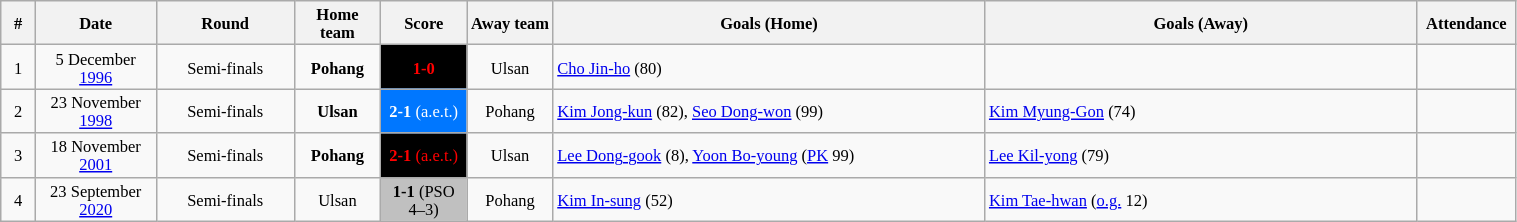<table class="wikitable" style="width:80%; margin:0 left; font-size: 11px">
<tr>
<th width=2%>#</th>
<th class="unsortable" width=7%>Date</th>
<th width=8%>Round</th>
<th width=5%>Home team</th>
<th width=5%>Score</th>
<th width=5%>Away team</th>
<th width=25%>Goals (Home)</th>
<th width=25%>Goals (Away)</th>
<th width=5%>Attendance</th>
</tr>
<tr style="text-align:center;">
<td>1</td>
<td>5 December <a href='#'>1996</a></td>
<td>Semi-finals</td>
<td><strong>Pohang</strong></td>
<td style="color:#FF0000; background:#000000"><strong>1-0</strong></td>
<td>Ulsan</td>
<td align=left><a href='#'>Cho Jin-ho</a> (80)</td>
<td align=left></td>
<td></td>
</tr>
<tr style="text-align:center;">
<td>2</td>
<td>23 November <a href='#'>1998</a></td>
<td>Semi-finals</td>
<td><strong>Ulsan</strong></td>
<td style="color:#FFFFFF; background:#0077FF"><strong>2-1</strong> (a.e.t.)</td>
<td>Pohang</td>
<td align=left><a href='#'>Kim Jong-kun</a> (82), <a href='#'>Seo Dong-won</a> (99)</td>
<td align=left><a href='#'>Kim Myung-Gon</a> (74)</td>
<td></td>
</tr>
<tr style="text-align:center;">
<td>3</td>
<td>18 November <a href='#'>2001</a></td>
<td>Semi-finals</td>
<td><strong>Pohang</strong></td>
<td style="color:#FF0000; background:#000000"><strong>2-1</strong> (a.e.t.)</td>
<td>Ulsan</td>
<td align=left><a href='#'>Lee Dong-gook</a> (8), <a href='#'>Yoon Bo-young</a> (<a href='#'>PK</a> 99)</td>
<td align=left><a href='#'>Lee Kil-yong</a> (79)</td>
<td></td>
</tr>
<tr style="text-align:center;">
<td>4</td>
<td>23 September <a href='#'>2020</a></td>
<td>Semi-finals</td>
<td>Ulsan</td>
<td bgcolor=#C0C0C0><strong>1-1</strong> (PSO 4–3)</td>
<td>Pohang</td>
<td align=left><a href='#'>Kim In-sung</a> (52)</td>
<td align=left><a href='#'>Kim Tae-hwan</a> (<a href='#'>o.g.</a> 12)</td>
<td></td>
</tr>
</table>
